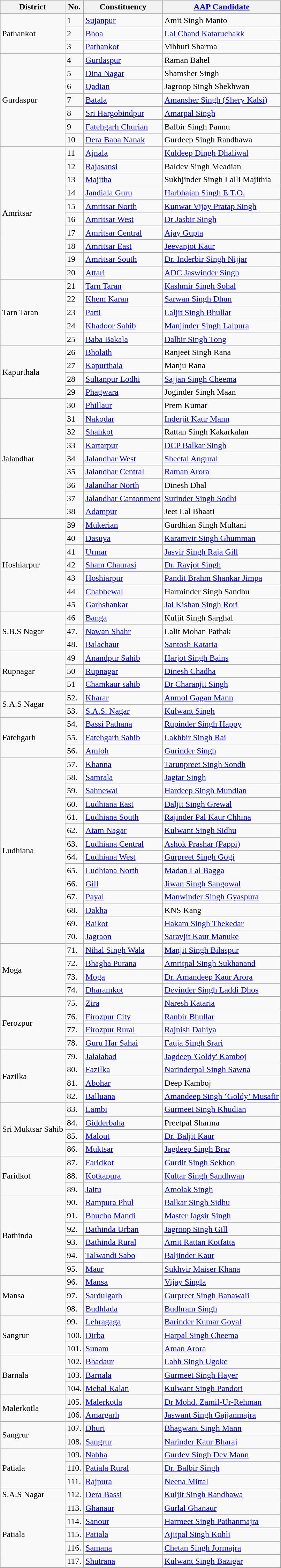<table class="wikitable sortable collapsible collapsed">
<tr>
<th>District</th>
<th>No.</th>
<th>Constituency</th>
<th><a href='#'>AAP Candidate</a></th>
</tr>
<tr>
<td rowspan="3">Pathankot</td>
<td>1</td>
<td><a href='#'>Sujanpur</a></td>
<td>Amit Singh Manto</td>
</tr>
<tr>
<td>2</td>
<td><a href='#'>Bhoa</a></td>
<td><a href='#'>Lal Chand Kataruchakk</a></td>
</tr>
<tr>
<td>3</td>
<td><a href='#'>Pathankot</a></td>
<td>Vibhuti Sharma</td>
</tr>
<tr>
<td rowspan="7">Gurdaspur</td>
<td>4</td>
<td><a href='#'>Gurdaspur</a></td>
<td>Raman Bahel</td>
</tr>
<tr>
<td>5</td>
<td><a href='#'>Dina Nagar</a></td>
<td>Shamsher Singh</td>
</tr>
<tr>
<td>6</td>
<td><a href='#'>Qadian</a></td>
<td>Jagroop Singh Shekhwan</td>
</tr>
<tr>
<td>7</td>
<td><a href='#'>Batala</a></td>
<td><a href='#'>Amansher Singh (Shery Kalsi)</a></td>
</tr>
<tr>
<td>8</td>
<td><a href='#'>Sri Hargobindpur</a></td>
<td><a href='#'>Amarpal Singh</a></td>
</tr>
<tr>
<td>9</td>
<td><a href='#'>Fatehgarh Churian</a></td>
<td>Balbir Singh Pannu</td>
</tr>
<tr>
<td>10</td>
<td><a href='#'>Dera Baba Nanak</a></td>
<td>Gurdeep Singh Randhawa</td>
</tr>
<tr>
<td rowspan="10">Amritsar</td>
<td>11</td>
<td><a href='#'>Ajnala</a></td>
<td><a href='#'>Kuldeep Dingh Dhaliwal</a></td>
</tr>
<tr>
<td>12</td>
<td><a href='#'>Rajasansi</a></td>
<td>Baldev Singh Meadian</td>
</tr>
<tr>
<td>13</td>
<td><a href='#'>Majitha</a></td>
<td>Sukhjinder Singh Lalli Majithia</td>
</tr>
<tr>
<td>14</td>
<td><a href='#'>Jandiala Guru</a></td>
<td><a href='#'>Harbhajan Singh E.T.O.</a></td>
</tr>
<tr>
<td>15</td>
<td><a href='#'>Amritsar North</a></td>
<td><a href='#'>Kunwar Vijay Pratap Singh</a></td>
</tr>
<tr>
<td>16</td>
<td><a href='#'>Amritsar West</a></td>
<td><a href='#'>Dr Jasbir Singh</a></td>
</tr>
<tr>
<td>17</td>
<td><a href='#'>Amritsar Central</a></td>
<td><a href='#'>Ajay Gupta</a></td>
</tr>
<tr>
<td>18</td>
<td><a href='#'>Amritsar East</a></td>
<td><a href='#'>Jeevanjot Kaur</a></td>
</tr>
<tr>
<td>19</td>
<td><a href='#'>Amritsar South</a></td>
<td><a href='#'>Dr. Inderbir Singh Nijjar</a></td>
</tr>
<tr>
<td>20</td>
<td><a href='#'>Attari</a></td>
<td><a href='#'>ADC Jaswinder Singh</a></td>
</tr>
<tr>
<td rowspan="5">Tarn Taran</td>
<td>21</td>
<td><a href='#'>Tarn Taran</a></td>
<td><a href='#'>Kashmir Singh Sohal</a></td>
</tr>
<tr>
<td>22</td>
<td><a href='#'>Khem Karan</a></td>
<td><a href='#'>Sarwan Singh Dhun</a></td>
</tr>
<tr>
<td>23</td>
<td><a href='#'>Patti</a></td>
<td><a href='#'>Laljit Singh Bhullar</a></td>
</tr>
<tr>
<td>24</td>
<td><a href='#'>Khadoor Sahib</a></td>
<td><a href='#'>Manjinder Singh Lalpura</a></td>
</tr>
<tr>
<td>25</td>
<td><a href='#'>Baba Bakala</a></td>
<td><a href='#'>Dalbir Singh Tong</a></td>
</tr>
<tr>
<td rowspan="4">Kapurthala</td>
<td>26</td>
<td><a href='#'>Bholath</a></td>
<td>Ranjeet Singh Rana</td>
</tr>
<tr>
<td>27</td>
<td><a href='#'>Kapurthala</a></td>
<td>Manju Rana</td>
</tr>
<tr>
<td>28</td>
<td><a href='#'>Sultanpur Lodhi</a></td>
<td><a href='#'>Sajjan Singh Cheema</a></td>
</tr>
<tr>
<td>29</td>
<td><a href='#'>Phagwara</a></td>
<td>Joginder Singh Maan</td>
</tr>
<tr>
<td rowspan="9">Jalandhar</td>
<td>30</td>
<td><a href='#'>Phillaur</a></td>
<td>Prem Kumar</td>
</tr>
<tr>
<td>31</td>
<td><a href='#'>Nakodar</a></td>
<td><a href='#'>Inderjit Kaur Mann</a></td>
</tr>
<tr>
<td>32</td>
<td><a href='#'>Shahkot</a></td>
<td>Rattan Singh Kakarkalan</td>
</tr>
<tr>
<td>33</td>
<td><a href='#'>Kartarpur</a></td>
<td><a href='#'>DCP Balkar Singh</a></td>
</tr>
<tr>
<td>34</td>
<td><a href='#'>Jalandhar West</a></td>
<td><a href='#'>Sheetal Angural</a></td>
</tr>
<tr>
<td>35</td>
<td><a href='#'>Jalandhar Central</a></td>
<td><a href='#'>Raman Arora</a></td>
</tr>
<tr>
<td>36</td>
<td><a href='#'>Jalandhar North</a></td>
<td>Dinesh Dhal</td>
</tr>
<tr>
<td>37</td>
<td><a href='#'>Jalandhar Cantonment</a></td>
<td><a href='#'>Surinder Singh Sodhi</a></td>
</tr>
<tr>
<td>38</td>
<td><a href='#'>Adampur</a></td>
<td>Jeet Lal Bhaati</td>
</tr>
<tr>
<td rowspan="7">Hoshiarpur</td>
<td>39</td>
<td><a href='#'>Mukerian</a></td>
<td>Gurdhian Singh Multani</td>
</tr>
<tr>
<td>40</td>
<td><a href='#'>Dasuya</a></td>
<td><a href='#'>Karamvir Singh Ghumman</a></td>
</tr>
<tr>
<td>41</td>
<td><a href='#'>Urmar</a></td>
<td><a href='#'>Jasvir Singh Raja Gill</a></td>
</tr>
<tr>
<td>42</td>
<td><a href='#'>Sham Chaurasi</a></td>
<td><a href='#'>Dr. Ravjot Singh</a></td>
</tr>
<tr>
<td>43</td>
<td><a href='#'>Hoshiarpur</a></td>
<td><a href='#'>Pandit Brahm Shankar Jimpa</a></td>
</tr>
<tr>
<td>44</td>
<td><a href='#'>Chabbewal</a></td>
<td>Harminder Singh Sandhu</td>
</tr>
<tr>
<td>45</td>
<td><a href='#'>Garhshankar</a></td>
<td><a href='#'>Jai Kishan Singh Rori</a></td>
</tr>
<tr>
<td rowspan="3">S.B.S Nagar</td>
<td>46</td>
<td><a href='#'>Banga</a></td>
<td>Kuljit Singh Sarghal</td>
</tr>
<tr>
<td>47.</td>
<td><a href='#'>Nawan Shahr</a></td>
<td>Lalit Mohan Pathak</td>
</tr>
<tr>
<td>48.</td>
<td><a href='#'>Balachaur</a></td>
<td><a href='#'>Santosh Kataria</a></td>
</tr>
<tr>
<td rowspan="3">Rupnagar</td>
<td>49</td>
<td><a href='#'>Anandpur Sahib</a></td>
<td><a href='#'>Harjot Singh Bains</a></td>
</tr>
<tr>
<td>50</td>
<td><a href='#'>Rupnagar</a></td>
<td><a href='#'>Dinesh Chadha</a></td>
</tr>
<tr>
<td>51</td>
<td><a href='#'>Chamkaur sahib</a></td>
<td><a href='#'>Dr Charanjit Singh</a></td>
</tr>
<tr>
<td rowspan="2">S.A.S Nagar</td>
<td>52.</td>
<td><a href='#'>Kharar</a></td>
<td><a href='#'>Anmol Gagan Mann</a></td>
</tr>
<tr>
<td>53.</td>
<td><a href='#'>S.A.S. Nagar</a></td>
<td><a href='#'>Kulwant Singh</a></td>
</tr>
<tr>
<td rowspan="3">Fatehgarh</td>
<td>54.</td>
<td><a href='#'>Bassi Pathana</a></td>
<td><a href='#'>Rupinder Singh Happy</a></td>
</tr>
<tr>
<td>55.</td>
<td><a href='#'>Fatehgarh Sahib</a></td>
<td><a href='#'>Lakhbir Singh Rai</a></td>
</tr>
<tr>
<td>56.</td>
<td><a href='#'>Amloh</a></td>
<td><a href='#'>Gurinder Singh</a></td>
</tr>
<tr>
<td rowspan="14">Ludhiana</td>
<td>57.</td>
<td><a href='#'>Khanna</a></td>
<td><a href='#'>Tarunpreet Singh Sondh</a></td>
</tr>
<tr>
<td>58.</td>
<td><a href='#'>Samrala</a></td>
<td><a href='#'>Jagtar Singh</a></td>
</tr>
<tr>
<td>59.</td>
<td><a href='#'>Sahnewal</a></td>
<td><a href='#'>Hardeep Singh Mundian</a></td>
</tr>
<tr>
<td>60.</td>
<td><a href='#'>Ludhiana East</a></td>
<td><a href='#'>Daljit Singh Grewal</a></td>
</tr>
<tr>
<td>61.</td>
<td><a href='#'>Ludhiana South</a></td>
<td><a href='#'>Rajinder Pal Kaur Chhina</a></td>
</tr>
<tr>
<td>62.</td>
<td><a href='#'>Atam Nagar</a></td>
<td><a href='#'>Kulwant Singh Sidhu</a></td>
</tr>
<tr>
<td>63.</td>
<td><a href='#'>Ludhiana Central</a></td>
<td><a href='#'>Ashok Prashar (Pappi)</a></td>
</tr>
<tr>
<td>64.</td>
<td><a href='#'>Ludhiana West</a></td>
<td><a href='#'>Gurpreet Singh Gogi</a></td>
</tr>
<tr>
<td>65.</td>
<td><a href='#'>Ludhiana North</a></td>
<td><a href='#'>Madan Lal Bagga</a></td>
</tr>
<tr>
<td>66.</td>
<td><a href='#'>Gill</a></td>
<td><a href='#'>Jiwan Singh Sangowal</a></td>
</tr>
<tr>
<td>67.</td>
<td><a href='#'>Payal</a></td>
<td><a href='#'>Manwinder Singh Gyaspura</a></td>
</tr>
<tr>
<td>68.</td>
<td><a href='#'>Dakha</a></td>
<td>KNS Kang</td>
</tr>
<tr>
<td>69.</td>
<td><a href='#'>Raikot</a></td>
<td><a href='#'>Hakam Singh Thekedar</a></td>
</tr>
<tr>
<td>70.</td>
<td><a href='#'>Jagraon</a></td>
<td><a href='#'>Saravjit Kaur Manuke</a></td>
</tr>
<tr>
<td rowspan="4">Moga</td>
<td>71.</td>
<td><a href='#'>Nihal Singh Wala</a></td>
<td><a href='#'>Manjit Singh Bilaspur</a></td>
</tr>
<tr>
<td>72.</td>
<td><a href='#'>Bhagha Purana</a></td>
<td><a href='#'>Amritpal Singh Sukhanand</a></td>
</tr>
<tr>
<td>73.</td>
<td><a href='#'>Moga</a></td>
<td><a href='#'>Dr. Amandeep Kaur Arora</a></td>
</tr>
<tr>
<td>74.</td>
<td><a href='#'>Dharamkot</a></td>
<td><a href='#'>Devinder Singh Laddi Dhos</a></td>
</tr>
<tr>
<td rowspan="4">Ferozpur</td>
<td>75.</td>
<td><a href='#'>Zira</a></td>
<td><a href='#'>Naresh Kataria</a></td>
</tr>
<tr>
<td>76.</td>
<td><a href='#'>Firozpur City</a></td>
<td><a href='#'>Ranbir Bhullar</a></td>
</tr>
<tr>
<td>77.</td>
<td><a href='#'>Firozpur Rural</a></td>
<td><a href='#'>Rajnish Dahiya</a></td>
</tr>
<tr>
<td>78.</td>
<td><a href='#'>Guru Har Sahai</a></td>
<td><a href='#'>Fauja Singh Srari</a></td>
</tr>
<tr>
<td rowspan="4">Fazilka</td>
<td>79.</td>
<td><a href='#'>Jalalabad</a></td>
<td><a href='#'>Jagdeep 'Goldy' Kamboj</a></td>
</tr>
<tr>
<td>80.</td>
<td><a href='#'>Fazilka</a></td>
<td><a href='#'>Narinderpal Singh Sawna</a></td>
</tr>
<tr>
<td>81.</td>
<td><a href='#'>Abohar</a></td>
<td>Deep Kamboj</td>
</tr>
<tr>
<td>82.</td>
<td><a href='#'>Balluana</a></td>
<td><a href='#'>Amandeep Singh ‘Goldy’ Musafir</a></td>
</tr>
<tr>
<td rowspan="4">Sri Muktsar Sahib</td>
<td>83.</td>
<td><a href='#'>Lambi</a></td>
<td><a href='#'>Gurmeet Singh Khudian</a></td>
</tr>
<tr>
<td>84.</td>
<td><a href='#'>Gidderbaha</a></td>
<td>Preetpal Sharma</td>
</tr>
<tr>
<td>85.</td>
<td><a href='#'>Malout</a></td>
<td><a href='#'>Dr. Baljit Kaur</a></td>
</tr>
<tr>
<td>86.</td>
<td><a href='#'>Muktsar</a></td>
<td><a href='#'>Jagdeep Singh Brar</a></td>
</tr>
<tr>
<td rowspan="3">Faridkot</td>
<td>87.</td>
<td><a href='#'>Faridkot</a></td>
<td><a href='#'>Gurdit Singh Sekhon</a></td>
</tr>
<tr>
<td>88.</td>
<td><a href='#'>Kotkapura</a></td>
<td><a href='#'>Kultar Singh Sandhwan</a></td>
</tr>
<tr>
<td>89.</td>
<td><a href='#'>Jaitu</a></td>
<td><a href='#'>Amolak Singh</a></td>
</tr>
<tr>
<td rowspan="6">Bathinda</td>
<td>90.</td>
<td><a href='#'>Rampura Phul</a></td>
<td><a href='#'>Balkar Singh Sidhu</a></td>
</tr>
<tr>
<td>91.</td>
<td><a href='#'>Bhucho Mandi</a></td>
<td><a href='#'>Master Jagsir Singh</a></td>
</tr>
<tr>
<td>92.</td>
<td><a href='#'>Bathinda Urban</a></td>
<td><a href='#'>Jagroop Singh Gill</a></td>
</tr>
<tr>
<td>93.</td>
<td><a href='#'>Bathinda Rural</a></td>
<td><a href='#'>Amit Rattan Kotfatta</a></td>
</tr>
<tr>
<td>94.</td>
<td><a href='#'>Talwandi Sabo</a></td>
<td><a href='#'>Baljinder Kaur</a></td>
</tr>
<tr>
<td>95.</td>
<td><a href='#'>Maur</a></td>
<td><a href='#'>Sukhvir Maiser Khana</a></td>
</tr>
<tr>
<td rowspan="3">Mansa</td>
<td>96.</td>
<td><a href='#'>Mansa</a></td>
<td><a href='#'>Vijay Singla</a></td>
</tr>
<tr>
<td>97.</td>
<td><a href='#'>Sardulgarh</a></td>
<td><a href='#'>Gurpreet Singh Banawali</a></td>
</tr>
<tr>
<td>98.</td>
<td><a href='#'>Budhlada</a></td>
<td><a href='#'>Budhram Singh</a></td>
</tr>
<tr>
<td rowspan="3">Sangrur</td>
<td>99.</td>
<td><a href='#'>Lehragaga</a></td>
<td><a href='#'>Barinder Kumar Goyal</a></td>
</tr>
<tr>
<td>100.</td>
<td><a href='#'>Dirba</a></td>
<td><a href='#'>Harpal Singh Cheema</a></td>
</tr>
<tr>
<td>101.</td>
<td><a href='#'>Sunam</a></td>
<td><a href='#'>Aman Arora</a></td>
</tr>
<tr>
<td rowspan="3">Barnala</td>
<td>102.</td>
<td><a href='#'>Bhadaur</a></td>
<td><a href='#'>Labh Singh Ugoke</a></td>
</tr>
<tr>
<td>103.</td>
<td><a href='#'>Barnala</a></td>
<td><a href='#'>Gurmeet Singh Hayer</a></td>
</tr>
<tr>
<td>104.</td>
<td><a href='#'>Mehal Kalan</a></td>
<td><a href='#'>Kulwant Singh Pandori</a></td>
</tr>
<tr>
<td rowspan="2">Malerkotla</td>
<td>105.</td>
<td><a href='#'>Malerkotla</a></td>
<td><a href='#'>Dr Mohd. Zamil-Ur-Rehman</a></td>
</tr>
<tr>
<td>106.</td>
<td><a href='#'>Amargarh</a></td>
<td><a href='#'>Jaswant Singh Gajjanmajra</a></td>
</tr>
<tr>
<td rowspan="2">Sangrur</td>
<td>107.</td>
<td><a href='#'>Dhuri</a></td>
<td><a href='#'>Bhagwant Singh Mann</a></td>
</tr>
<tr>
<td>108.</td>
<td><a href='#'>Sangrur</a></td>
<td><a href='#'>Narinder Kaur Bharaj</a></td>
</tr>
<tr>
<td rowspan="3">Patiala</td>
<td>109.</td>
<td><a href='#'>Nabha</a></td>
<td><a href='#'>Gurdev Singh Dev Mann</a></td>
</tr>
<tr>
<td>110.</td>
<td><a href='#'>Patiala Rural</a></td>
<td><a href='#'>Dr. Balbir Singh</a></td>
</tr>
<tr>
<td>111.</td>
<td><a href='#'>Rajpura</a></td>
<td><a href='#'>Neena Mittal</a></td>
</tr>
<tr>
<td>S.A.S Nagar</td>
<td>112.</td>
<td><a href='#'>Dera Bassi</a></td>
<td><a href='#'>Kuljit Singh Randhawa</a></td>
</tr>
<tr>
<td rowspan="5">Patiala</td>
<td>113.</td>
<td><a href='#'>Ghanaur</a></td>
<td><a href='#'>Gurlal Ghanaur</a></td>
</tr>
<tr>
<td>114.</td>
<td><a href='#'>Sanour</a></td>
<td><a href='#'>Harmeet Singh Pathanmajra</a></td>
</tr>
<tr>
<td>115.</td>
<td><a href='#'>Patiala</a></td>
<td><a href='#'>Ajitpal Singh Kohli</a></td>
</tr>
<tr>
<td>116.</td>
<td><a href='#'>Samana</a></td>
<td><a href='#'>Chetan Singh Jormajra</a></td>
</tr>
<tr>
<td>117.</td>
<td><a href='#'>Shutrana</a></td>
<td><a href='#'>Kulwant Singh Bazigar</a></td>
</tr>
</table>
